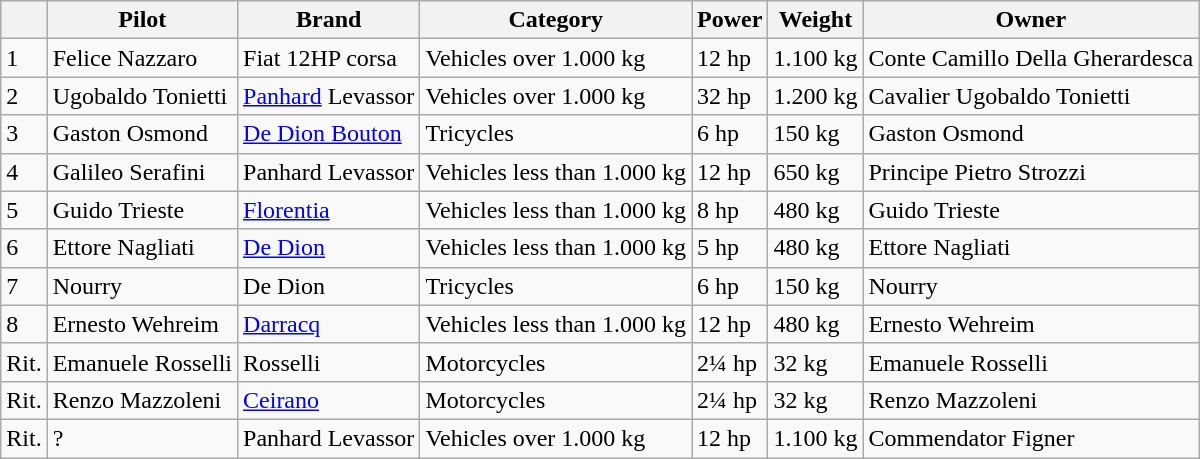<table class="wikitable">
<tr>
<th></th>
<th>Pilot</th>
<th>Brand</th>
<th>Category</th>
<th>Power</th>
<th>Weight</th>
<th>Owner</th>
</tr>
<tr>
<td>1</td>
<td>Felice Nazzaro</td>
<td>Fiat 12HP corsa</td>
<td>Vehicles over 1.000 kg</td>
<td>12 hp</td>
<td>1.100 kg</td>
<td>Conte Camillo Della Gherardesca</td>
</tr>
<tr>
<td>2</td>
<td>Ugobaldo Tonietti</td>
<td><a href='#'>Panhard</a> Levassor</td>
<td>Vehicles over 1.000 kg</td>
<td>32 hp</td>
<td>1.200 kg</td>
<td>Cavalier Ugobaldo Tonietti</td>
</tr>
<tr>
<td>3</td>
<td>Gaston Osmond</td>
<td><a href='#'>De Dion Bouton</a></td>
<td>Tricycles</td>
<td>6 hp</td>
<td>150 kg</td>
<td>Gaston Osmond</td>
</tr>
<tr>
<td>4</td>
<td>Galileo Serafini</td>
<td>Panhard Levassor</td>
<td>Vehicles less than 1.000 kg</td>
<td>12 hp</td>
<td>650 kg</td>
<td>Principe Pietro Strozzi</td>
</tr>
<tr>
<td>5</td>
<td>Guido Trieste</td>
<td><a href='#'>Florentia</a></td>
<td>Vehicles less than 1.000 kg</td>
<td>8 hp</td>
<td>480 kg</td>
<td>Guido Trieste</td>
</tr>
<tr>
<td>6</td>
<td>Ettore Nagliati</td>
<td><a href='#'>De Dion</a></td>
<td>Vehicles less than 1.000 kg</td>
<td>5 hp</td>
<td>480 kg</td>
<td>Ettore Nagliati</td>
</tr>
<tr>
<td>7</td>
<td>Nourry</td>
<td>De Dion</td>
<td>Tricycles</td>
<td>6 hp</td>
<td>150 kg</td>
<td>Nourry</td>
</tr>
<tr>
<td>8</td>
<td>Ernesto Wehreim</td>
<td><a href='#'>Darracq</a></td>
<td>Vehicles less than 1.000 kg</td>
<td>12 hp</td>
<td>480 kg</td>
<td>Ernesto Wehreim</td>
</tr>
<tr>
<td>Rit.</td>
<td>Emanuele Rosselli</td>
<td>Rosselli</td>
<td>Motorcycles</td>
<td>2¼ hp</td>
<td>32 kg</td>
<td>Emanuele Rosselli</td>
</tr>
<tr>
<td>Rit.</td>
<td>Renzo Mazzoleni</td>
<td><a href='#'>Ceirano</a></td>
<td>Motorcycles</td>
<td>2¼ hp</td>
<td>32 kg</td>
<td>Renzo Mazzoleni</td>
</tr>
<tr>
<td>Rit.</td>
<td>?</td>
<td>Panhard Levassor</td>
<td>Vehicles over 1.000 kg</td>
<td>12 hp</td>
<td>1.100 kg</td>
<td>Commendator Figner</td>
</tr>
</table>
